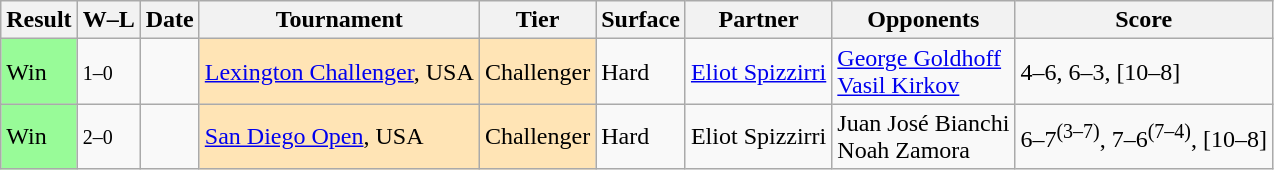<table class="sortable wikitable">
<tr>
<th>Result</th>
<th class="unsortable">W–L</th>
<th>Date</th>
<th>Tournament</th>
<th>Tier</th>
<th>Surface</th>
<th>Partner</th>
<th>Opponents</th>
<th class="unsortable">Score</th>
</tr>
<tr>
<td bgcolor=98FB98>Win</td>
<td><small>1–0</small></td>
<td><a href='#'></a></td>
<td style="background:moccasin;"><a href='#'>Lexington Challenger</a>, USA</td>
<td style="background:moccasin;">Challenger</td>
<td>Hard</td>
<td> <a href='#'>Eliot Spizzirri</a></td>
<td> <a href='#'>George Goldhoff</a> <br>  <a href='#'>Vasil Kirkov</a></td>
<td>4–6, 6–3, [10–8]</td>
</tr>
<tr>
<td bgcolor=98FB98>Win</td>
<td><small>2–0</small></td>
<td><a href='#'></a></td>
<td style="background:moccasin;"><a href='#'>San Diego Open</a>, USA</td>
<td style="background:moccasin;">Challenger</td>
<td>Hard</td>
<td> Eliot Spizzirri</td>
<td> Juan José Bianchi <br>  Noah Zamora</td>
<td>6–7<sup>(3–7)</sup>, 7–6<sup>(7–4)</sup>, [10–8]</td>
</tr>
</table>
